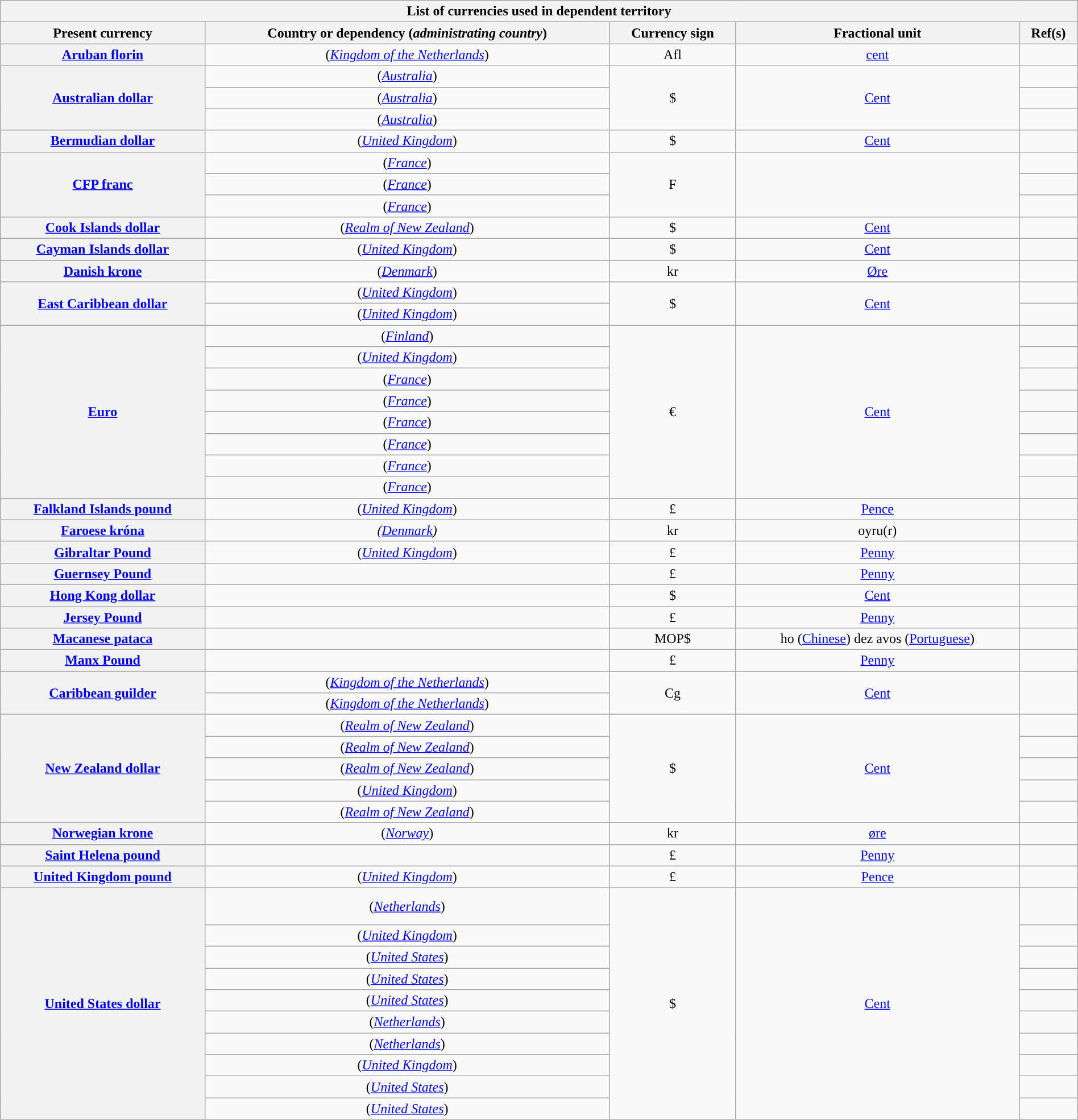<table class="sortable wikitable plainrowheaders" style="width:100%; text-align: center">
<tr>
<th colspan="5">List of currencies used in dependent territory</th>
</tr>
<tr>
<th scope="col">Present currency</th>
<th scope="col">Country or dependency (<em>administrating country</em>)</th>
<th scope="col" class="unsortable">Currency sign</th>
<th scope="col">Fractional unit</th>
<th scope="col" class="unsortable">Ref(s)</th>
</tr>
<tr>
<th scope="row"><a href='#'>Aruban florin</a></th>
<td> (<em><a href='#'>Kingdom of the Netherlands</a></em>)</td>
<td>Afl</td>
<td><a href='#'>cent</a></td>
<td style="text-align:center;"></td>
</tr>
<tr>
<th scope="row" rowspan="3"><a href='#'>Australian dollar</a></th>
<td> (<em><a href='#'>Australia</a></em>)</td>
<td rowspan="3">$</td>
<td rowspan="3"><a href='#'>Cent</a></td>
<td></td>
</tr>
<tr>
<td> (<em><a href='#'>Australia</a></em>)</td>
<td></td>
</tr>
<tr>
<td> (<em><a href='#'>Australia</a></em>)</td>
<td></td>
</tr>
<tr>
<th scope="row"><a href='#'>Bermudian dollar</a></th>
<td> (<em><a href='#'>United Kingdom</a></em>)</td>
<td>$</td>
<td><a href='#'>Cent</a></td>
<td style="text-align:center;"></td>
</tr>
<tr>
<th scope="row" rowspan="3"><a href='#'>CFP franc</a></th>
<td> (<em><a href='#'>France</a></em>)</td>
<td rowspan="3">F</td>
<td rowspan="3"></td>
<td style="text-align:center;"></td>
</tr>
<tr>
<td> (<em><a href='#'>France</a></em>)</td>
<td style="text-align:center;"></td>
</tr>
<tr>
<td> (<em><a href='#'>France</a></em>)</td>
<td style="text-align:center;"></td>
</tr>
<tr>
<th scope="row"><a href='#'>Cook Islands dollar</a></th>
<td> (<em><a href='#'>Realm of New Zealand</a></em>)</td>
<td>$</td>
<td><a href='#'>Cent</a></td>
<td style="text-align:center;"><br></td>
</tr>
<tr>
<th scope="row"><a href='#'>Cayman Islands dollar</a></th>
<td> (<em><a href='#'>United Kingdom</a></em>)</td>
<td>$</td>
<td><a href='#'>Cent</a></td>
<td style="text-align:center;"></td>
</tr>
<tr>
<th scope="row"><a href='#'>Danish krone</a></th>
<td> (<em><a href='#'>Denmark</a></em>)</td>
<td>kr</td>
<td><a href='#'>Øre</a></td>
<td style="text-align:center;"></td>
</tr>
<tr>
<th scope="row" rowspan="2"><a href='#'>East Caribbean dollar</a></th>
<td> (<em><a href='#'>United Kingdom</a></em>)</td>
<td rowspan="2">$</td>
<td rowspan="2"><a href='#'>Cent</a></td>
<td style="text-align:center;"></td>
</tr>
<tr>
<td> (<em><a href='#'>United Kingdom</a></em>)</td>
<td style="text-align:center;"></td>
</tr>
<tr>
<th scope="row" rowspan="8"><a href='#'>Euro</a></th>
<td> (<em><a href='#'>Finland</a></em>)</td>
<td rowspan="8">€</td>
<td rowspan="8"><a href='#'>Cent</a></td>
<td style="text-align:center;"></td>
</tr>
<tr>
<td> (<em><a href='#'>United Kingdom</a></em>)</td>
<td></td>
</tr>
<tr>
<td> (<em><a href='#'>France</a></em>)</td>
<td style="text-align:center;"></td>
</tr>
<tr>
<td> (<em><a href='#'>France</a></em>)</td>
<td style="text-align:center;"></td>
</tr>
<tr>
<td> (<em><a href='#'>France</a></em>)</td>
<td style="text-align:center;"></td>
</tr>
<tr>
<td> (<em><a href='#'>France</a></em>)</td>
<td style="text-align:center;"></td>
</tr>
<tr>
<td> (<em><a href='#'>France</a></em>)</td>
<td style="text-align:center;"></td>
</tr>
<tr>
<td> (<em><a href='#'>France</a></em>)</td>
<td style="text-align:center;"></td>
</tr>
<tr>
<th scope="row"><a href='#'>Falkland Islands pound</a></th>
<td> (<em><a href='#'>United Kingdom</a></em>)</td>
<td>£</td>
<td><a href='#'>Pence</a></td>
<td style="text-align:center;"><br></td>
</tr>
<tr>
<th scope="row"><a href='#'>Faroese króna</a></th>
<td> <em>(<a href='#'>Denmark</a>)</em></td>
<td>kr</td>
<td>oyru(r)</td>
<td style="text-align:center;"></td>
</tr>
<tr>
<th scope="row"><a href='#'>Gibraltar Pound</a></th>
<td> (<em><a href='#'>United Kingdom</a></em>)</td>
<td>£</td>
<td><a href='#'>Penny</a></td>
<td style="text-align:center;"></td>
</tr>
<tr>
<th scope="row"><a href='#'>Guernsey Pound</a></th>
<td></td>
<td>£</td>
<td><a href='#'>Penny</a></td>
<td style="text-align:center;"></td>
</tr>
<tr>
<th scope="row"><a href='#'>Hong Kong dollar</a></th>
<td></td>
<td>$</td>
<td><a href='#'>Cent</a></td>
<td style="text-align:center;"></td>
</tr>
<tr>
<th scope="row"><a href='#'>Jersey Pound</a></th>
<td></td>
<td>£</td>
<td><a href='#'>Penny</a></td>
<td style="text-align:center;"></td>
</tr>
<tr>
<th scope="row"><a href='#'>Macanese pataca</a></th>
<td></td>
<td>MOP$</td>
<td>ho (<a href='#'>Chinese</a>) dez avos (<a href='#'>Portuguese</a>)</td>
<td style="text-align:center;"></td>
</tr>
<tr>
<th scope="row"><a href='#'>Manx Pound</a></th>
<td></td>
<td>£</td>
<td><a href='#'>Penny</a></td>
<td style="text-align:center;"></td>
</tr>
<tr>
<th scope="row" rowspan="2"><a href='#'>Caribbean guilder</a></th>
<td> (<em><a href='#'>Kingdom of the Netherlands</a></em>)</td>
<td rowspan="2">Cg</td>
<td rowspan="2"><a href='#'>Cent</a></td>
<td rowspan="2" style="text-align:center;"></td>
</tr>
<tr>
<td> (<em><a href='#'>Kingdom of the Netherlands</a></em>)</td>
</tr>
<tr>
<th scope="row" rowspan="5"><a href='#'>New Zealand dollar</a></th>
<td> (<em><a href='#'>Realm of New Zealand</a></em>)</td>
<td rowspan="5">$</td>
<td rowspan="5"><a href='#'>Cent</a></td>
<td style="text-align:center;"></td>
</tr>
<tr>
<td> (<em><a href='#'>Realm of New Zealand</a></em>)</td>
<td style="text-align:center;"></td>
</tr>
<tr>
<td> (<em><a href='#'>Realm of New Zealand</a></em>)</td>
<td style="text-align:center;"></td>
</tr>
<tr>
<td> (<em><a href='#'>United Kingdom</a></em>)</td>
<td style="text-align:center;"></td>
</tr>
<tr>
<td><em></em> (<em><a href='#'>Realm of New Zealand</a></em>)</td>
<td style="text-align:center;"></td>
</tr>
<tr>
<th scope="row"><a href='#'>Norwegian krone</a></th>
<td> (<em><a href='#'>Norway</a></em>)</td>
<td>kr</td>
<td><a href='#'>øre</a></td>
<td style="text-align:center;"></td>
</tr>
<tr>
<th scope="row"><a href='#'>Saint Helena pound</a></th>
<td></td>
<td>£</td>
<td><a href='#'>Penny</a></td>
<td style="text-align:center;"></td>
</tr>
<tr>
<th scope="row"><a href='#'>United Kingdom pound</a></th>
<td> (<em><a href='#'>United Kingdom</a></em>)</td>
<td>£</td>
<td><a href='#'>Pence</a></td>
<td style="text-align:center;"></td>
</tr>
<tr>
<th scope="row" rowspan="10"><a href='#'>United States dollar</a></th>
<td> (<em><a href='#'>Netherlands</a></em>)</td>
<td rowspan="10">$</td>
<td rowspan="10"><a href='#'>Cent</a></td>
<td style="text-align:center;"><br><br></td>
</tr>
<tr>
<td> (<em><a href='#'>United Kingdom</a></em>)</td>
<td style="text-align:center;"></td>
</tr>
<tr>
<td> (<em><a href='#'>United States</a></em>)</td>
<td style="text-align:center;"></td>
</tr>
<tr>
<td> (<em><a href='#'>United States</a></em>)</td>
<td style="text-align:center;"></td>
</tr>
<tr>
<td> (<em><a href='#'>United States</a></em>)</td>
<td style="text-align:center;"></td>
</tr>
<tr>
<td> (<em><a href='#'>Netherlands</a></em>)</td>
<td style="text-align:center;"></td>
</tr>
<tr>
<td> (<em><a href='#'>Netherlands</a></em>)</td>
<td style="text-align:center;"></td>
</tr>
<tr>
<td> (<em><a href='#'>United Kingdom</a></em>)</td>
<td style="text-align:center;"></td>
</tr>
<tr>
<td> (<em><a href='#'>United States</a></em>)</td>
<td style="text-align:center;"></td>
</tr>
<tr>
<td><em></em> (<em><a href='#'>United States</a></em>)</td>
<td style="text-align:center;"></td>
</tr>
</table>
